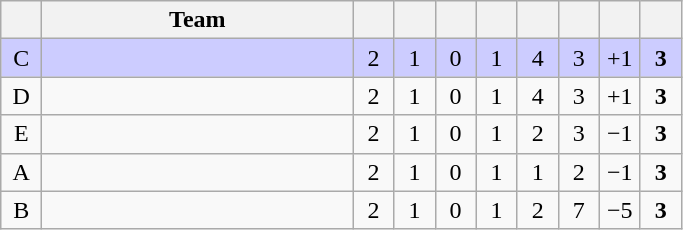<table class=wikitable style="text-align:center">
<tr>
<th width=20></th>
<th width=200>Team</th>
<th width=20></th>
<th width=20></th>
<th width=20></th>
<th width=20></th>
<th width=20></th>
<th width=20></th>
<th width=20></th>
<th width=20></th>
</tr>
<tr bgcolor=#ccccff>
<td>C</td>
<td align=left></td>
<td>2</td>
<td>1</td>
<td>0</td>
<td>1</td>
<td>4</td>
<td>3</td>
<td>+1</td>
<td><strong>3</strong></td>
</tr>
<tr>
<td>D</td>
<td align=left></td>
<td>2</td>
<td>1</td>
<td>0</td>
<td>1</td>
<td>4</td>
<td>3</td>
<td>+1</td>
<td><strong>3</strong></td>
</tr>
<tr>
<td>E</td>
<td align=left></td>
<td>2</td>
<td>1</td>
<td>0</td>
<td>1</td>
<td>2</td>
<td>3</td>
<td>−1</td>
<td><strong>3</strong></td>
</tr>
<tr>
<td>A</td>
<td align=left></td>
<td>2</td>
<td>1</td>
<td>0</td>
<td>1</td>
<td>1</td>
<td>2</td>
<td>−1</td>
<td><strong>3</strong></td>
</tr>
<tr>
<td>B</td>
<td align=left></td>
<td>2</td>
<td>1</td>
<td>0</td>
<td>1</td>
<td>2</td>
<td>7</td>
<td>−5</td>
<td><strong>3</strong></td>
</tr>
</table>
